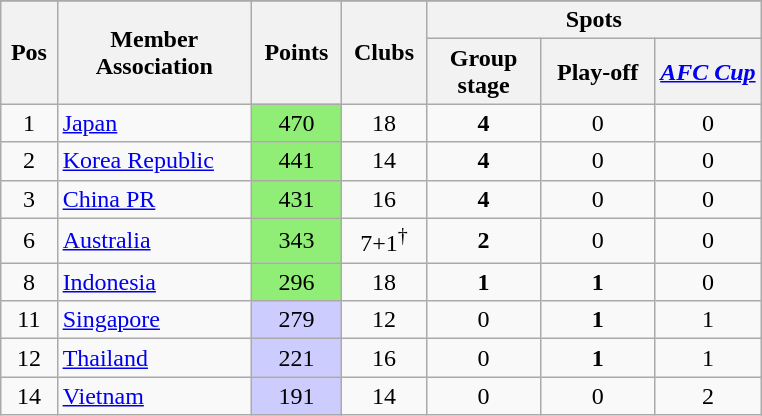<table class="wikitable" style="text-align: center;">
<tr>
</tr>
<tr>
<th rowspan="2">Pos</th>
<th rowspan="2">Member<br>Association</th>
<th rowspan="2">Points<br></th>
<th rowspan="2">Clubs</th>
<th colspan="3">Spots</th>
</tr>
<tr>
<th width=15%>Group<br>stage</th>
<th width=15%>Play-off</th>
<th width=14%><em><a href='#'>AFC Cup</a></em></th>
</tr>
<tr>
<td>1</td>
<td align=left> <a href='#'>Japan</a></td>
<td bgcolor=#90EE77>470</td>
<td>18</td>
<td><strong>4</strong></td>
<td>0</td>
<td>0</td>
</tr>
<tr>
<td>2</td>
<td align=left> <a href='#'>Korea Republic</a></td>
<td bgcolor=#90EE77>441</td>
<td>14</td>
<td><strong>4</strong></td>
<td>0</td>
<td>0</td>
</tr>
<tr>
<td>3</td>
<td align=left> <a href='#'>China PR</a></td>
<td bgcolor=#90EE77>431</td>
<td>16</td>
<td><strong>4</strong></td>
<td>0</td>
<td>0</td>
</tr>
<tr>
<td>6</td>
<td align=left> <a href='#'>Australia</a></td>
<td bgcolor=#90EE77>343</td>
<td>7+1<sup>†</sup></td>
<td><strong>2</strong></td>
<td>0</td>
<td>0</td>
</tr>
<tr>
<td>8</td>
<td align=left> <a href='#'>Indonesia</a></td>
<td bgcolor=#90EE77>296</td>
<td>18</td>
<td><strong>1</strong></td>
<td><strong>1</strong></td>
<td>0</td>
</tr>
<tr>
<td>11</td>
<td align=left> <a href='#'>Singapore</a></td>
<td bgcolor=#ccccff>279</td>
<td>12</td>
<td>0</td>
<td><strong>1</strong></td>
<td>1</td>
</tr>
<tr>
<td>12</td>
<td align=left> <a href='#'>Thailand</a></td>
<td bgcolor=#ccccff>221</td>
<td>16</td>
<td>0</td>
<td><strong>1</strong></td>
<td>1</td>
</tr>
<tr>
<td>14</td>
<td align=left> <a href='#'>Vietnam</a></td>
<td bgcolor=#ccccff>191</td>
<td>14</td>
<td>0</td>
<td>0</td>
<td>2</td>
</tr>
</table>
